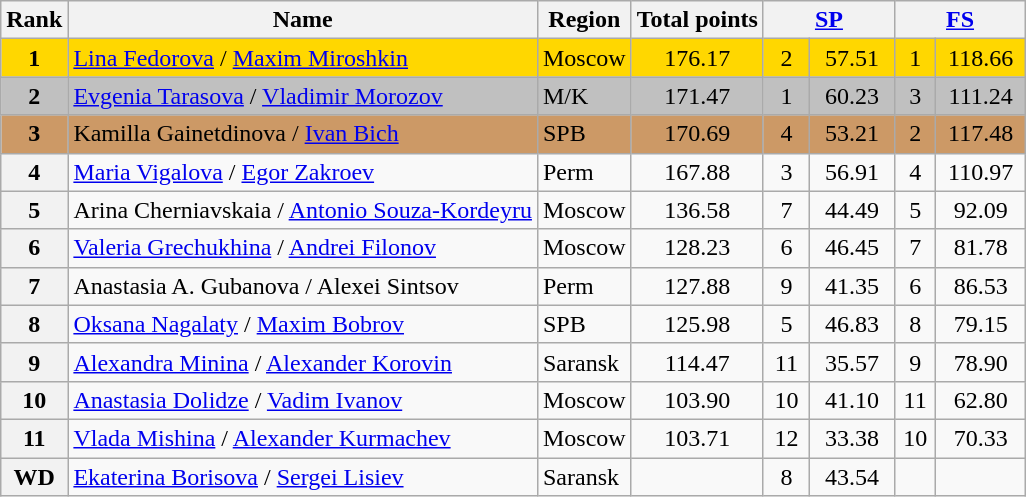<table class="wikitable sortable">
<tr>
<th>Rank</th>
<th>Name</th>
<th>Region</th>
<th>Total points</th>
<th colspan=2 width=80px><a href='#'>SP</a></th>
<th colspan=2 width=80px><a href='#'>FS</a></th>
</tr>
<tr bgcolor=gold>
<td align=center><strong>1</strong></td>
<td><a href='#'>Lina Fedorova</a> / <a href='#'>Maxim Miroshkin</a></td>
<td>Moscow</td>
<td align=center>176.17</td>
<td align=center>2</td>
<td align=center>57.51</td>
<td align=center>1</td>
<td align=center>118.66</td>
</tr>
<tr bgcolor=silver>
<td align=center><strong>2</strong></td>
<td><a href='#'>Evgenia Tarasova</a> / <a href='#'>Vladimir Morozov</a></td>
<td>M/K</td>
<td align=center>171.47</td>
<td align=center>1</td>
<td align=center>60.23</td>
<td align=center>3</td>
<td align=center>111.24</td>
</tr>
<tr bgcolor=cc9966>
<td align=center><strong>3</strong></td>
<td>Kamilla Gainetdinova / <a href='#'>Ivan Bich</a></td>
<td>SPB</td>
<td align=center>170.69</td>
<td align=center>4</td>
<td align=center>53.21</td>
<td align=center>2</td>
<td align=center>117.48</td>
</tr>
<tr>
<th>4</th>
<td><a href='#'>Maria Vigalova</a> / <a href='#'>Egor Zakroev</a></td>
<td>Perm</td>
<td align=center>167.88</td>
<td align=center>3</td>
<td align=center>56.91</td>
<td align=center>4</td>
<td align=center>110.97</td>
</tr>
<tr>
<th>5</th>
<td>Arina Cherniavskaia / <a href='#'>Antonio Souza-Kordeyru</a></td>
<td>Moscow</td>
<td align=center>136.58</td>
<td align=center>7</td>
<td align=center>44.49</td>
<td align=center>5</td>
<td align=center>92.09</td>
</tr>
<tr>
<th>6</th>
<td><a href='#'>Valeria Grechukhina</a> / <a href='#'>Andrei Filonov</a></td>
<td>Moscow</td>
<td align=center>128.23</td>
<td align=center>6</td>
<td align=center>46.45</td>
<td align=center>7</td>
<td align=center>81.78</td>
</tr>
<tr>
<th>7</th>
<td>Anastasia A. Gubanova / Alexei Sintsov</td>
<td>Perm</td>
<td align=center>127.88</td>
<td align=center>9</td>
<td align=center>41.35</td>
<td align=center>6</td>
<td align=center>86.53</td>
</tr>
<tr>
<th>8</th>
<td><a href='#'>Oksana Nagalaty</a> / <a href='#'>Maxim Bobrov</a></td>
<td>SPB</td>
<td align=center>125.98</td>
<td align=center>5</td>
<td align=center>46.83</td>
<td align=center>8</td>
<td align=center>79.15</td>
</tr>
<tr>
<th>9</th>
<td><a href='#'>Alexandra Minina</a> / <a href='#'>Alexander Korovin</a></td>
<td>Saransk</td>
<td align=center>114.47</td>
<td align=center>11</td>
<td align=center>35.57</td>
<td align=center>9</td>
<td align=center>78.90</td>
</tr>
<tr>
<th>10</th>
<td><a href='#'>Anastasia Dolidze</a> / <a href='#'>Vadim Ivanov</a></td>
<td>Moscow</td>
<td align=center>103.90</td>
<td align=center>10</td>
<td align=center>41.10</td>
<td align=center>11</td>
<td align=center>62.80</td>
</tr>
<tr>
<th>11</th>
<td><a href='#'>Vlada Mishina</a> / <a href='#'>Alexander Kurmachev</a></td>
<td>Moscow</td>
<td align=center>103.71</td>
<td align=center>12</td>
<td align=center>33.38</td>
<td align=center>10</td>
<td align=center>70.33</td>
</tr>
<tr>
<th>WD</th>
<td><a href='#'>Ekaterina Borisova</a> / <a href='#'>Sergei Lisiev</a></td>
<td>Saransk</td>
<td></td>
<td align=center>8</td>
<td align=center>43.54</td>
<td></td>
<td></td>
</tr>
</table>
